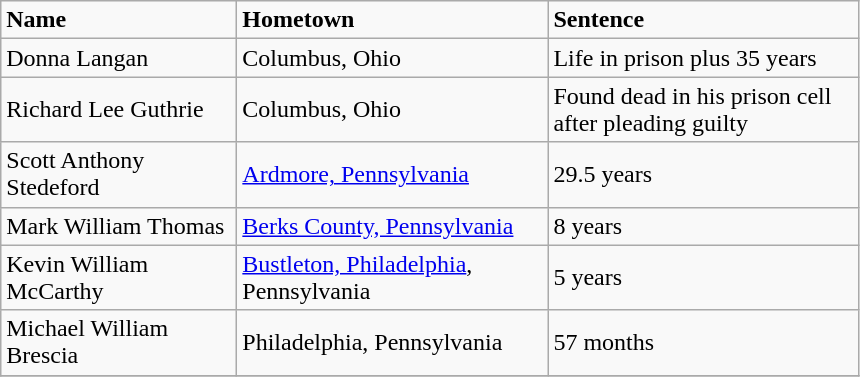<table border="1" class="wikitable">
<tr>
<td width="150pt"><strong>Name</strong></td>
<td width="200pt"><strong>Hometown</strong></td>
<td width="200pt"><strong>Sentence</strong></td>
</tr>
<tr>
<td>Donna Langan</td>
<td>Columbus, Ohio</td>
<td>Life in prison plus 35 years</td>
</tr>
<tr>
<td>Richard Lee Guthrie</td>
<td>Columbus, Ohio</td>
<td>Found dead in his prison cell after pleading guilty</td>
</tr>
<tr>
<td>Scott Anthony Stedeford</td>
<td><a href='#'>Ardmore, Pennsylvania</a></td>
<td>29.5 years</td>
</tr>
<tr>
<td>Mark William Thomas</td>
<td><a href='#'>Berks County, Pennsylvania</a></td>
<td>8 years</td>
</tr>
<tr>
<td>Kevin William McCarthy</td>
<td><a href='#'>Bustleton, Philadelphia</a>, Pennsylvania</td>
<td>5 years</td>
</tr>
<tr>
<td>Michael William Brescia</td>
<td>Philadelphia, Pennsylvania</td>
<td>57 months</td>
</tr>
<tr>
</tr>
</table>
